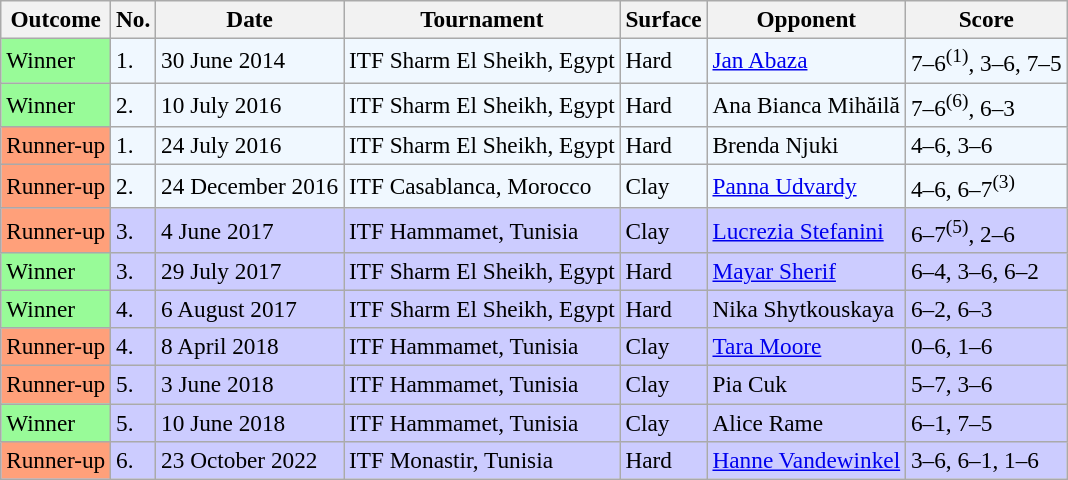<table class="sortable wikitable" style=font-size:97%>
<tr>
<th>Outcome</th>
<th>No.</th>
<th>Date</th>
<th>Tournament</th>
<th>Surface</th>
<th>Opponent</th>
<th class="unsortable">Score</th>
</tr>
<tr style="background:#f0f8ff;">
<td style="background:#98fb98;">Winner</td>
<td>1.</td>
<td>30 June 2014</td>
<td>ITF Sharm El Sheikh, Egypt</td>
<td>Hard</td>
<td> <a href='#'>Jan Abaza</a></td>
<td>7–6<sup>(1)</sup>, 3–6, 7–5</td>
</tr>
<tr style="background:#f0f8ff;">
<td style="background:#98fb98;">Winner</td>
<td>2.</td>
<td>10 July 2016</td>
<td>ITF Sharm El Sheikh, Egypt</td>
<td>Hard</td>
<td> Ana Bianca Mihăilă</td>
<td>7–6<sup>(6)</sup>, 6–3</td>
</tr>
<tr style="background:#f0f8ff;">
<td style="background:#ffa07a;">Runner-up</td>
<td>1.</td>
<td>24 July 2016</td>
<td>ITF Sharm El Sheikh, Egypt</td>
<td>Hard</td>
<td> Brenda Njuki</td>
<td>4–6, 3–6</td>
</tr>
<tr style="background:#f0f8ff;">
<td style="background:#ffa07a;">Runner-up</td>
<td>2.</td>
<td>24 December 2016</td>
<td>ITF Casablanca, Morocco</td>
<td>Clay</td>
<td> <a href='#'>Panna Udvardy</a></td>
<td>4–6, 6–7<sup>(3)</sup></td>
</tr>
<tr style="background:#ccccff;">
<td style="background:#ffa07a;">Runner-up</td>
<td>3.</td>
<td>4 June 2017</td>
<td>ITF Hammamet, Tunisia</td>
<td>Clay</td>
<td> <a href='#'>Lucrezia Stefanini</a></td>
<td>6–7<sup>(5)</sup>, 2–6</td>
</tr>
<tr style="background:#ccccff;">
<td style="background:#98fb98;">Winner</td>
<td>3.</td>
<td>29 July 2017</td>
<td>ITF Sharm El Sheikh, Egypt</td>
<td>Hard</td>
<td> <a href='#'>Mayar Sherif</a></td>
<td>6–4, 3–6, 6–2</td>
</tr>
<tr style="background:#ccccff;">
<td style="background:#98fb98;">Winner</td>
<td>4.</td>
<td>6 August 2017</td>
<td>ITF Sharm El Sheikh, Egypt</td>
<td>Hard</td>
<td> Nika Shytkouskaya</td>
<td>6–2, 6–3</td>
</tr>
<tr style="background:#ccccff;">
<td style="background:#ffa07a;">Runner-up</td>
<td>4.</td>
<td>8 April 2018</td>
<td>ITF Hammamet, Tunisia</td>
<td>Clay</td>
<td> <a href='#'>Tara Moore</a></td>
<td>0–6, 1–6</td>
</tr>
<tr style="background:#ccccff;">
<td style="background:#ffa07a;">Runner-up</td>
<td>5.</td>
<td>3 June 2018</td>
<td>ITF Hammamet, Tunisia</td>
<td>Clay</td>
<td> Pia Cuk</td>
<td>5–7, 3–6</td>
</tr>
<tr style="background:#ccccff;">
<td style="background:#98fb98;">Winner</td>
<td>5.</td>
<td>10 June 2018</td>
<td>ITF Hammamet, Tunisia</td>
<td>Clay</td>
<td> Alice Rame</td>
<td>6–1, 7–5</td>
</tr>
<tr style="background:#ccccff;">
<td style="background:#ffa07a;">Runner-up</td>
<td>6.</td>
<td>23 October 2022</td>
<td>ITF Monastir, Tunisia</td>
<td>Hard</td>
<td> <a href='#'>Hanne Vandewinkel</a></td>
<td>3–6, 6–1, 1–6</td>
</tr>
</table>
